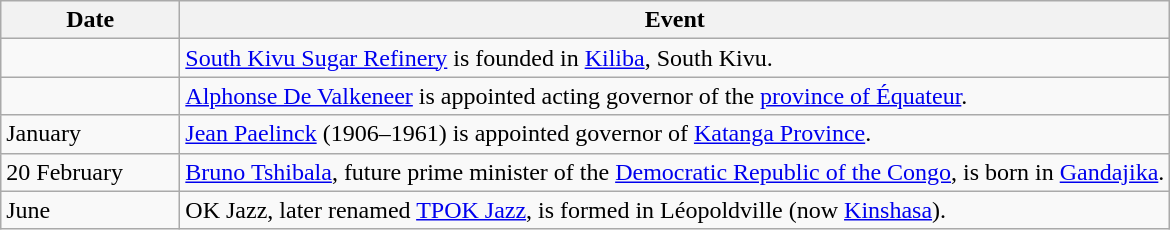<table class=wikitable>
<tr>
<th style="width:7em">Date</th>
<th>Event</th>
</tr>
<tr>
<td></td>
<td><a href='#'>South Kivu Sugar Refinery</a> is founded in <a href='#'>Kiliba</a>, South Kivu.</td>
</tr>
<tr>
<td></td>
<td><a href='#'>Alphonse De Valkeneer</a> is appointed acting governor of the <a href='#'>province of Équateur</a>.</td>
</tr>
<tr>
<td>January</td>
<td><a href='#'>Jean Paelinck</a> (1906–1961) is appointed governor of <a href='#'>Katanga Province</a>.</td>
</tr>
<tr>
<td>20 February</td>
<td><a href='#'>Bruno Tshibala</a>, future prime minister of the <a href='#'>Democratic Republic of the Congo</a>, is born in <a href='#'>Gandajika</a>.</td>
</tr>
<tr>
<td>June</td>
<td>OK Jazz, later renamed <a href='#'>TPOK Jazz</a>, is formed in Léopoldville (now <a href='#'>Kinshasa</a>).</td>
</tr>
</table>
